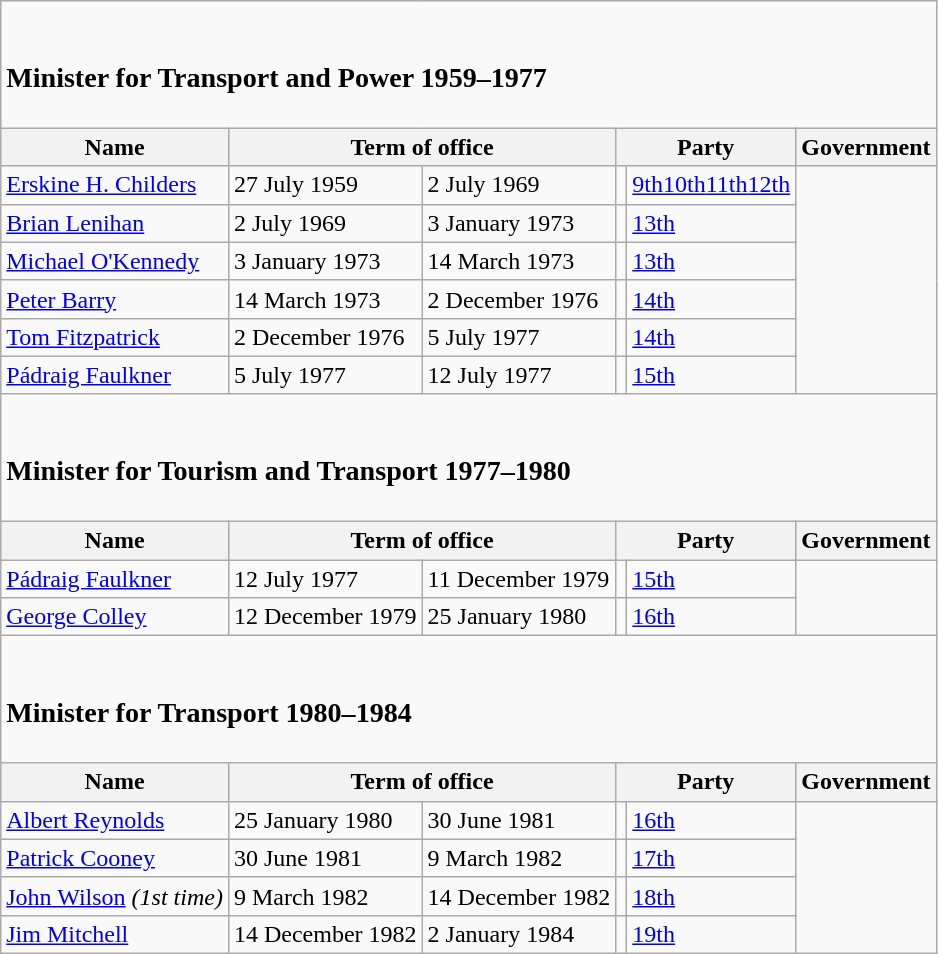<table class="wikitable">
<tr>
<td colspan="7"><br><h3>Minister for Transport and Power 1959–1977</h3></td>
</tr>
<tr>
<th>Name</th>
<th colspan="2">Term of office</th>
<th colspan="2">Party</th>
<th>Government</th>
</tr>
<tr>
<td><a href='#'>Erskine H. Childers</a></td>
<td>27 July 1959</td>
<td>2 July 1969</td>
<td></td>
<td><a href='#'>9th</a><a href='#'>10th</a><a href='#'>11th</a><a href='#'>12th</a></td>
</tr>
<tr>
<td><a href='#'>Brian Lenihan</a></td>
<td>2 July 1969</td>
<td>3 January 1973</td>
<td></td>
<td><a href='#'>13th</a></td>
</tr>
<tr>
<td><a href='#'>Michael O'Kennedy</a></td>
<td>3 January 1973</td>
<td>14 March 1973</td>
<td></td>
<td><a href='#'>13th</a></td>
</tr>
<tr>
<td><a href='#'>Peter Barry</a></td>
<td>14 March 1973</td>
<td>2 December 1976</td>
<td></td>
<td><a href='#'>14th</a></td>
</tr>
<tr>
<td><a href='#'>Tom Fitzpatrick</a></td>
<td>2 December 1976</td>
<td>5 July 1977</td>
<td></td>
<td><a href='#'>14th</a></td>
</tr>
<tr>
<td><a href='#'>Pádraig Faulkner</a></td>
<td>5 July 1977</td>
<td>12 July 1977</td>
<td></td>
<td><a href='#'>15th</a></td>
</tr>
<tr>
<td colspan="7"><br><h3>Minister for Tourism and Transport 1977–1980</h3></td>
</tr>
<tr>
<th>Name</th>
<th colspan="2">Term of office</th>
<th colspan="2">Party</th>
<th>Government</th>
</tr>
<tr>
<td><a href='#'>Pádraig Faulkner</a></td>
<td>12 July 1977</td>
<td>11 December 1979</td>
<td></td>
<td><a href='#'>15th</a></td>
</tr>
<tr>
<td><a href='#'>George Colley</a></td>
<td>12 December 1979</td>
<td>25 January 1980</td>
<td></td>
<td><a href='#'>16th</a></td>
</tr>
<tr>
<td colspan="7"><br><h3>Minister for Transport 1980–1984</h3></td>
</tr>
<tr>
<th>Name</th>
<th colspan="2">Term of office</th>
<th colspan="2">Party</th>
<th>Government</th>
</tr>
<tr>
<td><a href='#'>Albert Reynolds</a></td>
<td>25 January 1980</td>
<td>30 June 1981</td>
<td></td>
<td><a href='#'>16th</a></td>
</tr>
<tr>
<td><a href='#'>Patrick Cooney</a></td>
<td>30 June 1981</td>
<td>9 March 1982</td>
<td></td>
<td><a href='#'>17th</a></td>
</tr>
<tr>
<td><a href='#'>John Wilson</a> <em>(1st time)</em></td>
<td>9 March 1982</td>
<td>14 December 1982</td>
<td></td>
<td><a href='#'>18th</a></td>
</tr>
<tr>
<td><a href='#'>Jim Mitchell</a></td>
<td>14 December 1982</td>
<td>2 January 1984</td>
<td></td>
<td><a href='#'>19th</a></td>
</tr>
</table>
